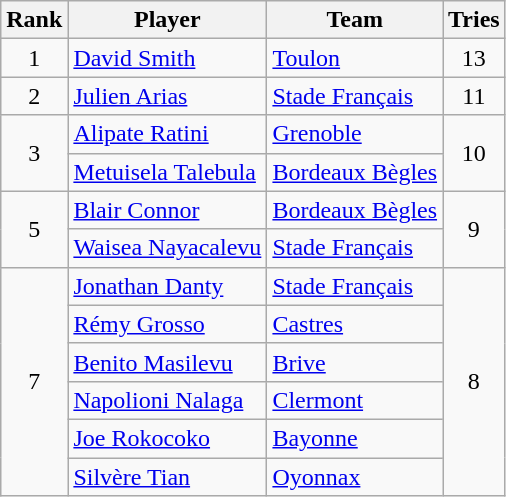<table class="wikitable">
<tr>
<th>Rank</th>
<th>Player</th>
<th>Team</th>
<th>Tries</th>
</tr>
<tr>
<td rowspan=1 align=center>1</td>
<td> <a href='#'>David Smith</a></td>
<td><a href='#'>Toulon</a></td>
<td rowspan=1 align=center>13</td>
</tr>
<tr>
<td rowspan=1 align=center>2</td>
<td> <a href='#'>Julien Arias</a></td>
<td><a href='#'>Stade Français</a></td>
<td rowspan=1 align=center>11</td>
</tr>
<tr>
<td rowspan=2 align=center>3</td>
<td> <a href='#'>Alipate Ratini</a></td>
<td><a href='#'>Grenoble</a></td>
<td rowspan=2 align=center>10</td>
</tr>
<tr>
<td> <a href='#'>Metuisela Talebula</a></td>
<td><a href='#'>Bordeaux Bègles</a></td>
</tr>
<tr>
<td rowspan=2 align=center>5</td>
<td> <a href='#'>Blair Connor</a></td>
<td><a href='#'>Bordeaux Bègles</a></td>
<td rowspan=2 align=center>9</td>
</tr>
<tr>
<td> <a href='#'>Waisea Nayacalevu</a></td>
<td><a href='#'>Stade Français</a></td>
</tr>
<tr>
<td rowspan=6 align=center>7</td>
<td> <a href='#'>Jonathan Danty</a></td>
<td><a href='#'>Stade Français</a></td>
<td rowspan=6 align=center>8</td>
</tr>
<tr>
<td> <a href='#'>Rémy Grosso</a></td>
<td><a href='#'>Castres</a></td>
</tr>
<tr>
<td> <a href='#'>Benito Masilevu</a></td>
<td><a href='#'>Brive</a></td>
</tr>
<tr>
<td> <a href='#'>Napolioni Nalaga</a></td>
<td><a href='#'>Clermont</a></td>
</tr>
<tr>
<td> <a href='#'>Joe Rokocoko</a></td>
<td><a href='#'>Bayonne</a></td>
</tr>
<tr>
<td> <a href='#'>Silvère Tian</a></td>
<td><a href='#'>Oyonnax</a></td>
</tr>
</table>
